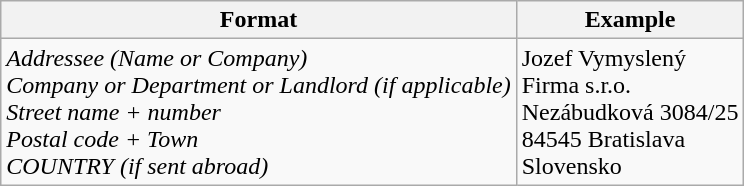<table class="wikitable">
<tr>
<th>Format</th>
<th>Example</th>
</tr>
<tr>
<td><em>Addressee (Name or Company)</em> <br> <em>Company or Department or Landlord (if applicable)</em> <br> <em>Street name + number</em> <br> <em>Postal code + Town</em> <br> <em>COUNTRY (if sent abroad)</em></td>
<td>Jozef Vymyslený <br> Firma s.r.o. <br> Nezábudková 3084/25 <br> 84545 Bratislava <br> Slovensko</td>
</tr>
</table>
